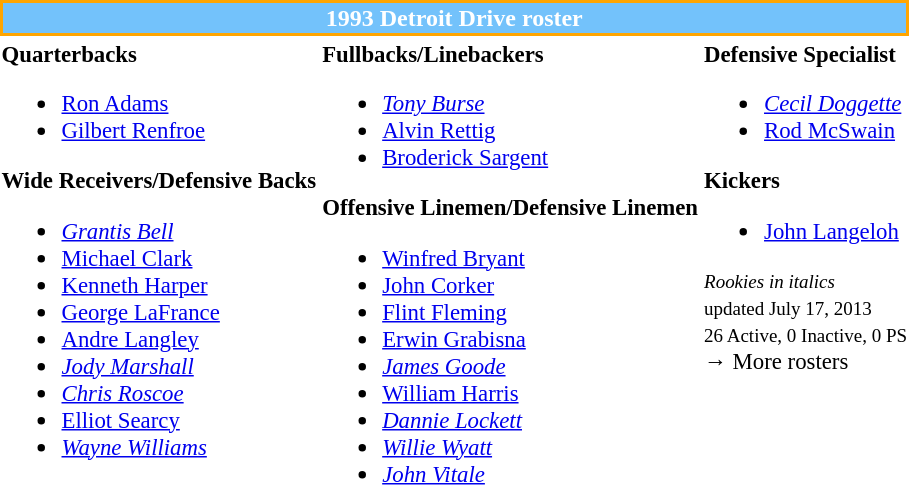<table class="toccolours" style="text-align: left;">
<tr>
<th colspan="7" style="background:#73C2FB; border:2px solid orange; color:white; text-align:center;">1993 Detroit Drive roster</th>
</tr>
<tr>
<td style="font-size: 95%;" valign="top"><strong>Quarterbacks</strong><br><ul><li> <a href='#'>Ron Adams</a></li><li> <a href='#'>Gilbert Renfroe</a></li></ul><strong>Wide Receivers/Defensive Backs</strong><ul><li> <em><a href='#'>Grantis Bell</a></em></li><li> <a href='#'>Michael Clark</a></li><li> <a href='#'>Kenneth Harper</a></li><li> <a href='#'>George LaFrance</a></li><li> <a href='#'>Andre Langley</a></li><li> <em><a href='#'>Jody Marshall</a></em></li><li> <em><a href='#'>Chris Roscoe</a></em></li><li> <a href='#'>Elliot Searcy</a></li><li> <em><a href='#'>Wayne Williams</a></em></li></ul></td>
<td style="font-size: 95%;" valign="top"><strong>Fullbacks/Linebackers</strong><br><ul><li> <em><a href='#'>Tony Burse</a></em></li><li> <a href='#'>Alvin Rettig</a></li><li> <a href='#'>Broderick Sargent</a></li></ul><strong>Offensive Linemen/Defensive Linemen</strong><ul><li> <a href='#'>Winfred Bryant</a></li><li> <a href='#'>John Corker</a></li><li> <a href='#'>Flint Fleming</a></li><li> <a href='#'>Erwin Grabisna</a></li><li> <em><a href='#'>James Goode</a></em></li><li> <a href='#'>William Harris</a></li><li> <em><a href='#'>Dannie Lockett</a></em></li><li> <em><a href='#'>Willie Wyatt</a></em></li><li> <em><a href='#'>John Vitale</a></em></li></ul></td>
<td style="font-size: 95%;" valign="top"><strong>Defensive Specialist</strong><br><ul><li> <em><a href='#'>Cecil Doggette</a></em></li><li> <a href='#'>Rod McSwain</a></li></ul><strong>Kickers</strong><ul><li> <a href='#'>John Langeloh</a></li></ul><small><em>Rookies in italics</em><br> updated July 17, 2013</small><br>
<small>26 Active, 0 Inactive, 0 PS</small><br>→ More rosters</td>
</tr>
<tr>
</tr>
</table>
